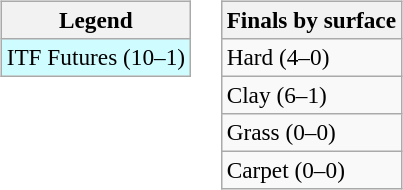<table>
<tr valign=top>
<td><br><table class=wikitable style=font-size:97%>
<tr>
<th>Legend</th>
</tr>
<tr style="background:#cffcff;">
<td>ITF Futures (10–1)</td>
</tr>
</table>
</td>
<td><br><table class=wikitable style=font-size:97%>
<tr>
<th>Finals by surface</th>
</tr>
<tr>
<td>Hard (4–0)</td>
</tr>
<tr>
<td>Clay (6–1)</td>
</tr>
<tr>
<td>Grass (0–0)</td>
</tr>
<tr>
<td>Carpet (0–0)</td>
</tr>
</table>
</td>
</tr>
</table>
